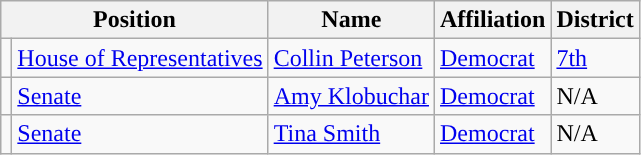<table class="wikitable">
<tr>
<th colspan="2">Position</th>
<th>Name</th>
<th>Affiliation</th>
<th>District</th>
</tr>
<tr>
<td style="background-color:"></td>
<td><a href='#'>House of Representatives</a></td>
<td><a href='#'>Collin Peterson</a></td>
<td><a href='#'>Democrat</a></td>
<td><a href='#'>7th</a></td>
</tr>
<tr>
<td style="background-color:"></td>
<td><a href='#'>Senate</a></td>
<td><a href='#'>Amy Klobuchar</a></td>
<td><a href='#'>Democrat</a></td>
<td>N/A</td>
</tr>
<tr>
<td style="background-color:"></td>
<td><a href='#'>Senate</a></td>
<td><a href='#'>Tina Smith</a></td>
<td><a href='#'>Democrat</a></td>
<td>N/A</td>
</tr>
</table>
